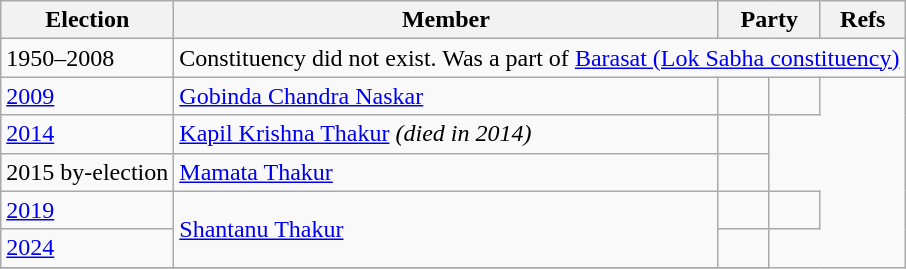<table class="wikitable sortable">
<tr>
<th>Election</th>
<th>Member</th>
<th colspan="2">Party</th>
<th>Refs</th>
</tr>
<tr>
<td>1950–2008</td>
<td colspan=4>Constituency did not exist. Was a part of <a href='#'>Barasat (Lok Sabha constituency)</a></td>
</tr>
<tr>
<td><a href='#'>2009</a></td>
<td><a href='#'>Gobinda Chandra Naskar</a></td>
<td></td>
<td></td>
</tr>
<tr>
<td><a href='#'>2014</a></td>
<td><a href='#'>Kapil Krishna Thakur</a> <em>(died in 2014)</em></td>
<td></td>
</tr>
<tr>
<td>2015 by-election</td>
<td><a href='#'>Mamata Thakur</a></td>
<td></td>
</tr>
<tr>
<td><a href='#'>2019</a></td>
<td rowspan=2><a href='#'>Shantanu Thakur</a></td>
<td></td>
<td></td>
</tr>
<tr>
<td><a href='#'>2024</a></td>
<td></td>
</tr>
<tr>
</tr>
</table>
